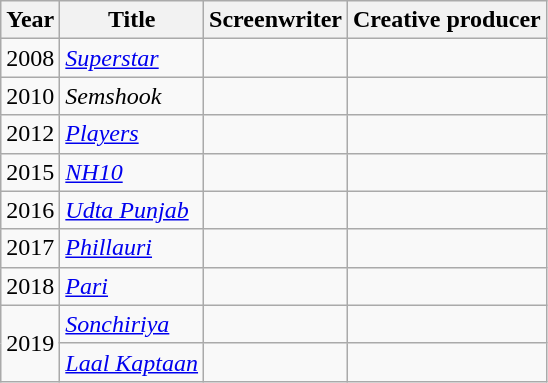<table class="wikitable">
<tr>
<th>Year</th>
<th>Title</th>
<th>Screenwriter</th>
<th>Creative producer</th>
</tr>
<tr>
<td>2008</td>
<td><em><a href='#'>Superstar</a></em></td>
<td></td>
<td></td>
</tr>
<tr>
<td>2010</td>
<td><em>Semshook</em></td>
<td></td>
<td></td>
</tr>
<tr>
<td>2012</td>
<td><em><a href='#'>Players</a></em></td>
<td></td>
<td></td>
</tr>
<tr>
<td>2015</td>
<td><em><a href='#'>NH10</a></em></td>
<td></td>
<td></td>
</tr>
<tr>
<td>2016</td>
<td><em><a href='#'>Udta Punjab</a></em></td>
<td></td>
<td></td>
</tr>
<tr>
<td>2017</td>
<td><em><a href='#'>Phillauri</a></em></td>
<td></td>
<td></td>
</tr>
<tr>
<td>2018</td>
<td><em><a href='#'>Pari</a></em></td>
<td></td>
<td></td>
</tr>
<tr>
<td rowspan=2>2019</td>
<td><em><a href='#'>Sonchiriya</a></em></td>
<td></td>
<td></td>
</tr>
<tr>
<td><em><a href='#'>Laal Kaptaan</a></em></td>
<td></td>
<td></td>
</tr>
</table>
